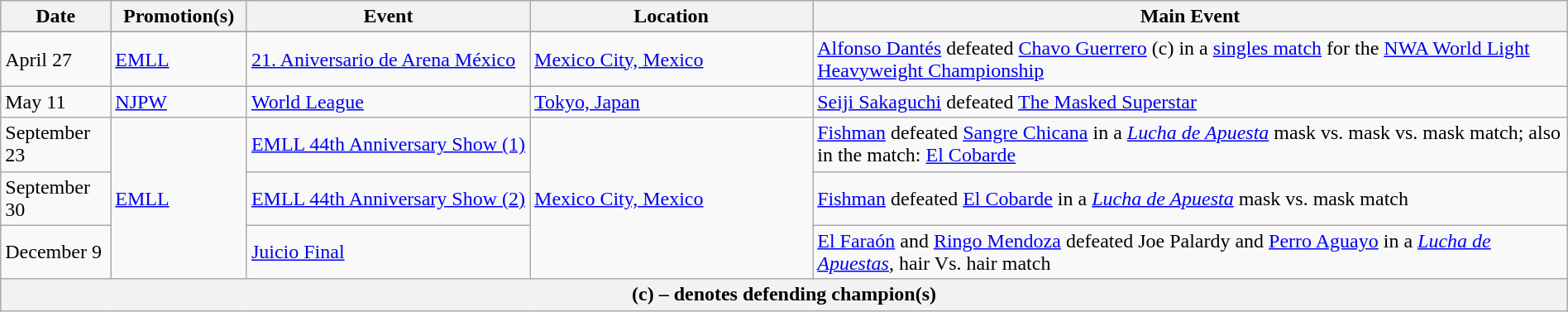<table class="wikitable" style="width:100%;">
<tr>
<th width="5%">Date</th>
<th width="5%">Promotion(s)</th>
<th style="width:15%;">Event</th>
<th style="width:15%;">Location</th>
<th style="width:40%;">Main Event</th>
</tr>
<tr style="width:20%;" |Notes>
</tr>
<tr>
<td>April 27</td>
<td><a href='#'>EMLL</a></td>
<td><a href='#'>21. Aniversario de Arena México</a></td>
<td><a href='#'>Mexico City, Mexico</a></td>
<td><a href='#'>Alfonso Dantés</a> defeated <a href='#'>Chavo Guerrero</a> (c) in a <a href='#'>singles match</a> for the <a href='#'>NWA World Light Heavyweight Championship</a></td>
</tr>
<tr>
<td>May 11</td>
<td><a href='#'>NJPW</a></td>
<td><a href='#'>World League</a></td>
<td><a href='#'>Tokyo, Japan</a></td>
<td><a href='#'>Seiji Sakaguchi</a> defeated <a href='#'>The Masked Superstar</a></td>
</tr>
<tr>
<td>September 23</td>
<td rowspan="3"><a href='#'>EMLL</a></td>
<td><a href='#'>EMLL 44th Anniversary Show (1)</a></td>
<td rowspan="3"><a href='#'>Mexico City, Mexico</a></td>
<td><a href='#'>Fishman</a> defeated <a href='#'>Sangre Chicana</a> in a <em><a href='#'>Lucha de Apuesta</a></em> mask vs. mask vs. mask match; also in the match: <a href='#'>El Cobarde</a></td>
</tr>
<tr>
<td>September 30</td>
<td><a href='#'>EMLL 44th Anniversary Show (2)</a></td>
<td><a href='#'>Fishman</a> defeated <a href='#'>El Cobarde</a> in a <em><a href='#'>Lucha de Apuesta</a></em> mask vs. mask match</td>
</tr>
<tr>
<td>December 9</td>
<td><a href='#'>Juicio Final</a></td>
<td><a href='#'>El Faraón</a> and <a href='#'>Ringo Mendoza</a> defeated Joe Palardy and <a href='#'>Perro Aguayo</a> in a <em><a href='#'>Lucha de Apuestas</a></em>, hair Vs. hair match</td>
</tr>
<tr>
<th colspan="5">(c) – denotes defending champion(s)</th>
</tr>
</table>
